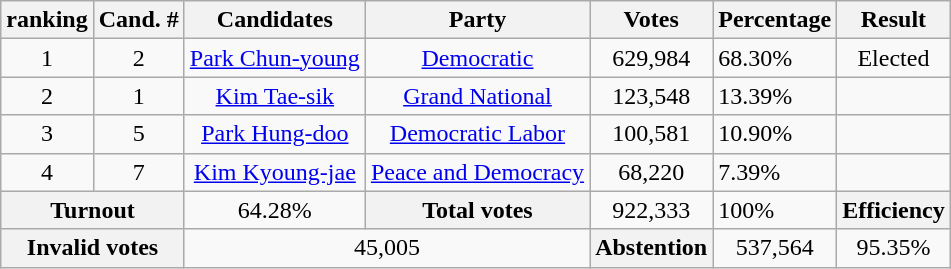<table class="wikitable sortable" style="text-align:center;">
<tr>
<th>ranking</th>
<th>Cand. #</th>
<th>Candidates</th>
<th>Party</th>
<th>Votes</th>
<th>Percentage</th>
<th>Result</th>
</tr>
<tr>
<td>1</td>
<td>2</td>
<td><a href='#'>Park Chun-young</a></td>
<td><a href='#'>Democratic</a></td>
<td>629,984</td>
<td align=left>68.30%</td>
<td>Elected</td>
</tr>
<tr>
<td>2</td>
<td>1</td>
<td><a href='#'>Kim Tae-sik</a></td>
<td><a href='#'>Grand National</a></td>
<td>123,548</td>
<td align=left>13.39%</td>
<td></td>
</tr>
<tr>
<td>3</td>
<td>5</td>
<td><a href='#'>Park Hung-doo</a></td>
<td><a href='#'>Democratic Labor</a></td>
<td>100,581</td>
<td align=left>10.90%</td>
<td></td>
</tr>
<tr>
<td>4</td>
<td>7</td>
<td><a href='#'>Kim Kyoung-jae</a></td>
<td><a href='#'>Peace and Democracy</a></td>
<td>68,220</td>
<td align=left>7.39%</td>
<td></td>
</tr>
<tr class="sortbottom">
<th colspan=2>Turnout</th>
<td>64.28%</td>
<th>Total votes</th>
<td>922,333</td>
<td align=left>100%</td>
<th>Efficiency</th>
</tr>
<tr class="sortbottom">
<th colspan=2>Invalid votes</th>
<td colspan=2>45,005</td>
<th>Abstention</th>
<td>537,564</td>
<td>95.35%</td>
</tr>
</table>
